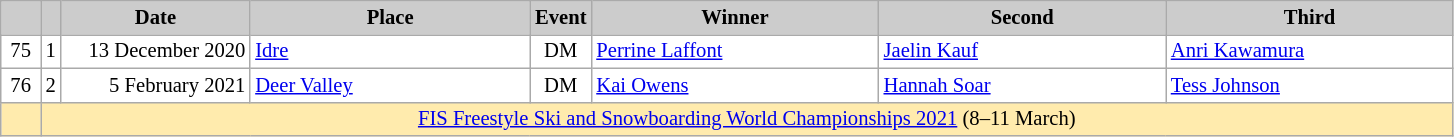<table class="wikitable plainrowheaders" style="background:#fff; font-size:86%; line-height:16px; border:grey solid 1px; border-collapse:collapse;">
<tr>
<th scope="col" style="background:#ccc; width:20px;"></th>
<th scope="col" style="background:#ccc; width=30 px;"></th>
<th scope="col" style="background:#ccc; width:120px;">Date</th>
<th scope="col" style="background:#ccc; width:180px;">Place</th>
<th scope="col" style="background:#ccc; width:15px;">Event</th>
<th scope="col" style="background:#ccc; width:185px;">Winner</th>
<th scope="col" style="background:#ccc; width:185px;">Second</th>
<th scope="col" style="background:#ccc; width:185px;">Third</th>
</tr>
<tr>
<td align="center">75</td>
<td align="center">1</td>
<td align="right">13 December 2020</td>
<td> <a href='#'>Idre</a></td>
<td align="center">DM</td>
<td> <a href='#'>Perrine Laffont</a></td>
<td> <a href='#'>Jaelin Kauf</a></td>
<td> <a href='#'>Anri Kawamura</a></td>
</tr>
<tr>
<td align="center">76</td>
<td align="center">2</td>
<td align="right">5 February 2021</td>
<td> <a href='#'>Deer Valley</a></td>
<td align="center">DM</td>
<td> <a href='#'>Kai Owens</a></td>
<td> <a href='#'>Hannah Soar</a></td>
<td> <a href='#'>Tess Johnson</a></td>
</tr>
<tr style="background:#FFEBAD">
<td></td>
<td align="center" colspan="7"><a href='#'>FIS Freestyle Ski and Snowboarding World Championships 2021</a>  (8–11 March)</td>
</tr>
</table>
